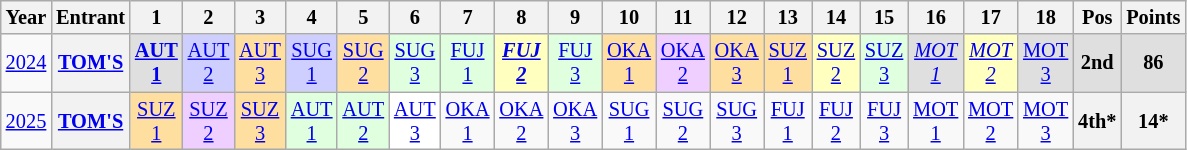<table class="wikitable" style="text-align:center; font-size:85%">
<tr>
<th>Year</th>
<th>Entrant</th>
<th>1</th>
<th>2</th>
<th>3</th>
<th>4</th>
<th>5</th>
<th>6</th>
<th>7</th>
<th>8</th>
<th>9</th>
<th>10</th>
<th>11</th>
<th>12</th>
<th>13</th>
<th>14</th>
<th>15</th>
<th>16</th>
<th>17</th>
<th>18</th>
<th>Pos</th>
<th>Points</th>
</tr>
<tr>
<td><a href='#'>2024</a></td>
<th><a href='#'>TOM'S</a></th>
<td style="background:#DFDFDF;"><strong><a href='#'>AUT<br>1</a></strong><br></td>
<td style="background:#CFCFFF;"><a href='#'>AUT<br>2</a><br></td>
<td style="background:#FFDF9F;"><a href='#'>AUT<br>3</a><br></td>
<td style="background:#CFCFFF;"><a href='#'>SUG<br>1</a><br></td>
<td style="background:#FFDF9F;"><a href='#'>SUG<br>2</a><br></td>
<td style="background:#DFFFDF;"><a href='#'>SUG<br>3</a><br></td>
<td style="background:#DFFFDF;"><a href='#'>FUJ<br>1</a><br></td>
<td style="background:#FFFFBF;"><strong><em><a href='#'>FUJ<br>2</a></em></strong><br></td>
<td style="background:#DFFFDF;"><a href='#'>FUJ<br>3</a><br></td>
<td style="background:#FFDF9F;"><a href='#'>OKA<br>1</a><br></td>
<td style="background:#EFCFFF;"><a href='#'>OKA<br>2</a><br></td>
<td style="background:#FFDF9F;"><a href='#'>OKA<br>3</a><br></td>
<td style="background:#FFDF9F;"><a href='#'>SUZ<br>1</a><br></td>
<td style="background:#FFFFBF;"><a href='#'>SUZ<br>2</a><br></td>
<td style="background:#DFFFDF;"><a href='#'>SUZ<br>3</a><br></td>
<td style="background:#DFDFDF;"><em><a href='#'>MOT<br>1</a></em><br></td>
<td style="background:#FFFFBF;"><em><a href='#'>MOT<br>2</a></em><br></td>
<td style="background:#DFDFDF;"><a href='#'>MOT<br>3</a><br></td>
<th style="background:#DFDFDF;">2nd</th>
<th style="background:#DFDFDF;">86</th>
</tr>
<tr>
<td><a href='#'>2025</a></td>
<th><a href='#'>TOM'S</a></th>
<td style="background:#FFDF9F;"><a href='#'>SUZ<br>1</a><br></td>
<td style="background:#EFCFFF;"><a href='#'>SUZ<br>2</a><br></td>
<td style="background:#FFDF9F;"><a href='#'>SUZ<br>3</a><br></td>
<td style="background:#DFFFDF;"><a href='#'>AUT<br>1</a><br></td>
<td style="background:#DFFFDF;"><a href='#'>AUT<br>2</a><br></td>
<td style="background:#FFFFFF;"><a href='#'>AUT<br>3</a><br></td>
<td style="background:#;"><a href='#'>OKA<br>1</a><br></td>
<td style="background:#;"><a href='#'>OKA<br>2</a><br></td>
<td style="background:#;"><a href='#'>OKA<br>3</a><br></td>
<td style="background:#;"><a href='#'>SUG<br>1</a><br></td>
<td style="background:#;"><a href='#'>SUG<br>2</a><br></td>
<td style="background:#;"><a href='#'>SUG<br>3</a><br></td>
<td style="background:#;"><a href='#'>FUJ<br>1</a><br></td>
<td style="background:#;"><a href='#'>FUJ<br>2</a><br></td>
<td style="background:#;"><a href='#'>FUJ<br>3</a><br></td>
<td style="background:#;"><a href='#'>MOT<br>1</a><br></td>
<td style="background:#;"><a href='#'>MOT<br>2</a><br></td>
<td style="background:#;"><a href='#'>MOT<br>3</a><br></td>
<th>4th*</th>
<th>14*</th>
</tr>
</table>
